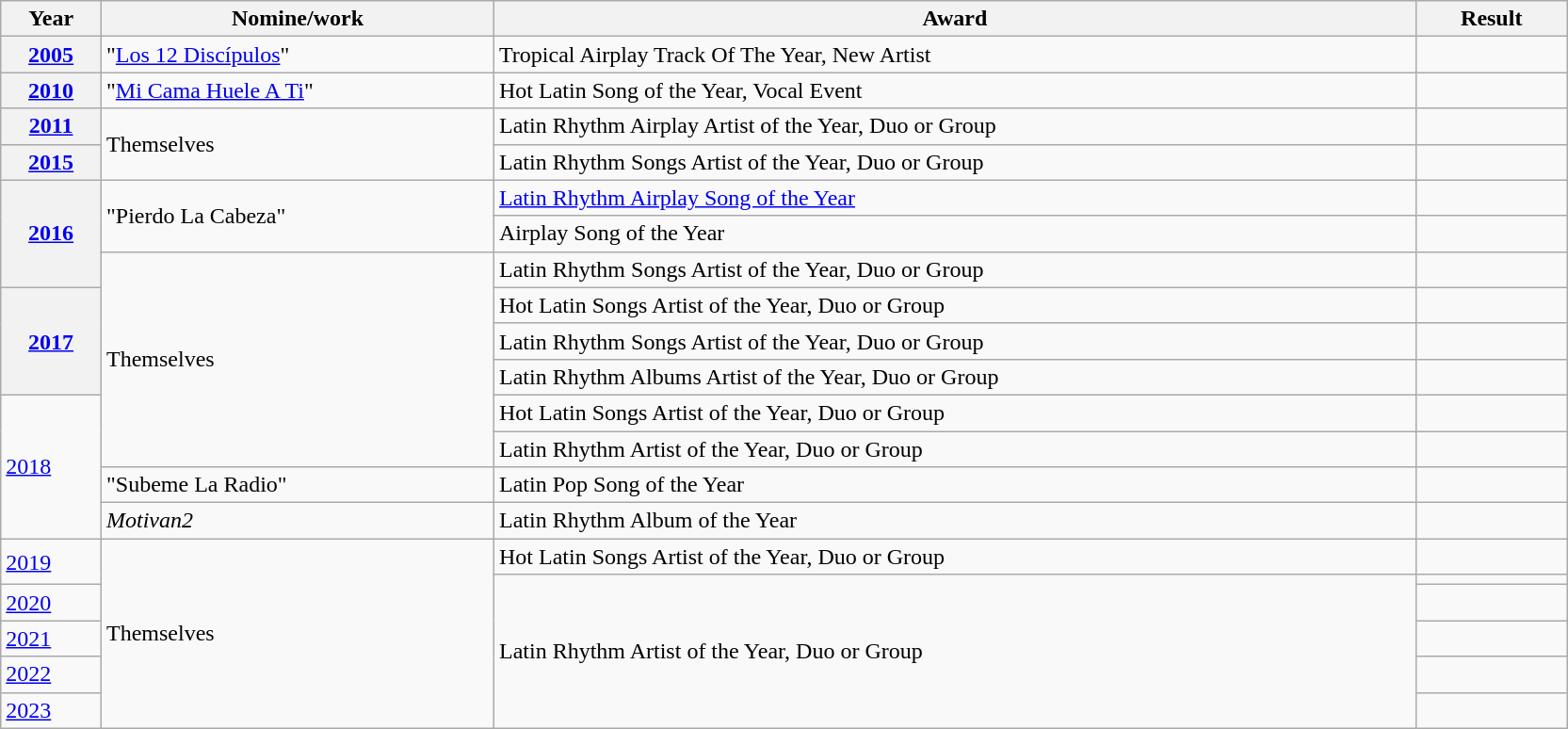<table class="wikitable plainrowheaders" width="1110">
<tr>
<th>Year</th>
<th>Nomine/work</th>
<th>Award</th>
<th width="100">Result</th>
</tr>
<tr>
<th scope="row"><a href='#'>2005</a></th>
<td>"<a href='#'>Los 12 Discípulos</a>"</td>
<td>Tropical Airplay Track Of The Year, New Artist</td>
<td></td>
</tr>
<tr>
<th scope="row"><a href='#'>2010</a></th>
<td>"<a href='#'>Mi Cama Huele A Ti</a>"</td>
<td>Hot Latin Song of the Year, Vocal Event</td>
<td></td>
</tr>
<tr>
<th scope="row"><a href='#'>2011</a></th>
<td rowspan="2">Themselves</td>
<td>Latin Rhythm Airplay Artist of the Year, Duo or Group</td>
<td></td>
</tr>
<tr>
<th scope="row"><a href='#'>2015</a></th>
<td>Latin Rhythm Songs Artist of the Year, Duo or Group</td>
<td></td>
</tr>
<tr>
<th scope="row" rowspan="3"><a href='#'>2016</a></th>
<td rowspan="2">"Pierdo La Cabeza"</td>
<td><a href='#'>Latin Rhythm Airplay Song of the Year</a></td>
<td></td>
</tr>
<tr>
<td>Airplay Song of the Year</td>
<td></td>
</tr>
<tr>
<td rowspan="6">Themselves</td>
<td>Latin Rhythm Songs Artist of the Year, Duo or Group</td>
<td></td>
</tr>
<tr>
<th scope="row" rowspan="3"><a href='#'>2017</a></th>
<td>Hot Latin Songs Artist of the Year, Duo or Group</td>
<td></td>
</tr>
<tr>
<td>Latin Rhythm Songs Artist of the Year, Duo or Group</td>
<td></td>
</tr>
<tr>
<td>Latin Rhythm Albums Artist of the Year, Duo or Group</td>
<td></td>
</tr>
<tr>
<td rowspan="4"><a href='#'>2018</a></td>
<td>Hot Latin Songs Artist of the Year, Duo or Group</td>
<td></td>
</tr>
<tr>
<td>Latin Rhythm Artist of the Year, Duo or Group</td>
<td></td>
</tr>
<tr>
<td>"Subeme La Radio"</td>
<td>Latin Pop Song of the Year</td>
<td></td>
</tr>
<tr>
<td><em>Motivan2</em></td>
<td>Latin Rhythm Album of the Year</td>
<td></td>
</tr>
<tr>
<td rowspan="2"><a href='#'>2019</a></td>
<td rowspan="6">Themselves</td>
<td>Hot Latin Songs Artist of the Year, Duo or Group</td>
<td></td>
</tr>
<tr>
<td rowspan="5">Latin Rhythm Artist of the Year, Duo or Group</td>
<td></td>
</tr>
<tr>
<td><a href='#'>2020</a></td>
<td></td>
</tr>
<tr>
<td><a href='#'>2021</a></td>
<td></td>
</tr>
<tr>
<td><a href='#'>2022</a></td>
<td></td>
</tr>
<tr>
<td><a href='#'>2023</a></td>
<td></td>
</tr>
</table>
